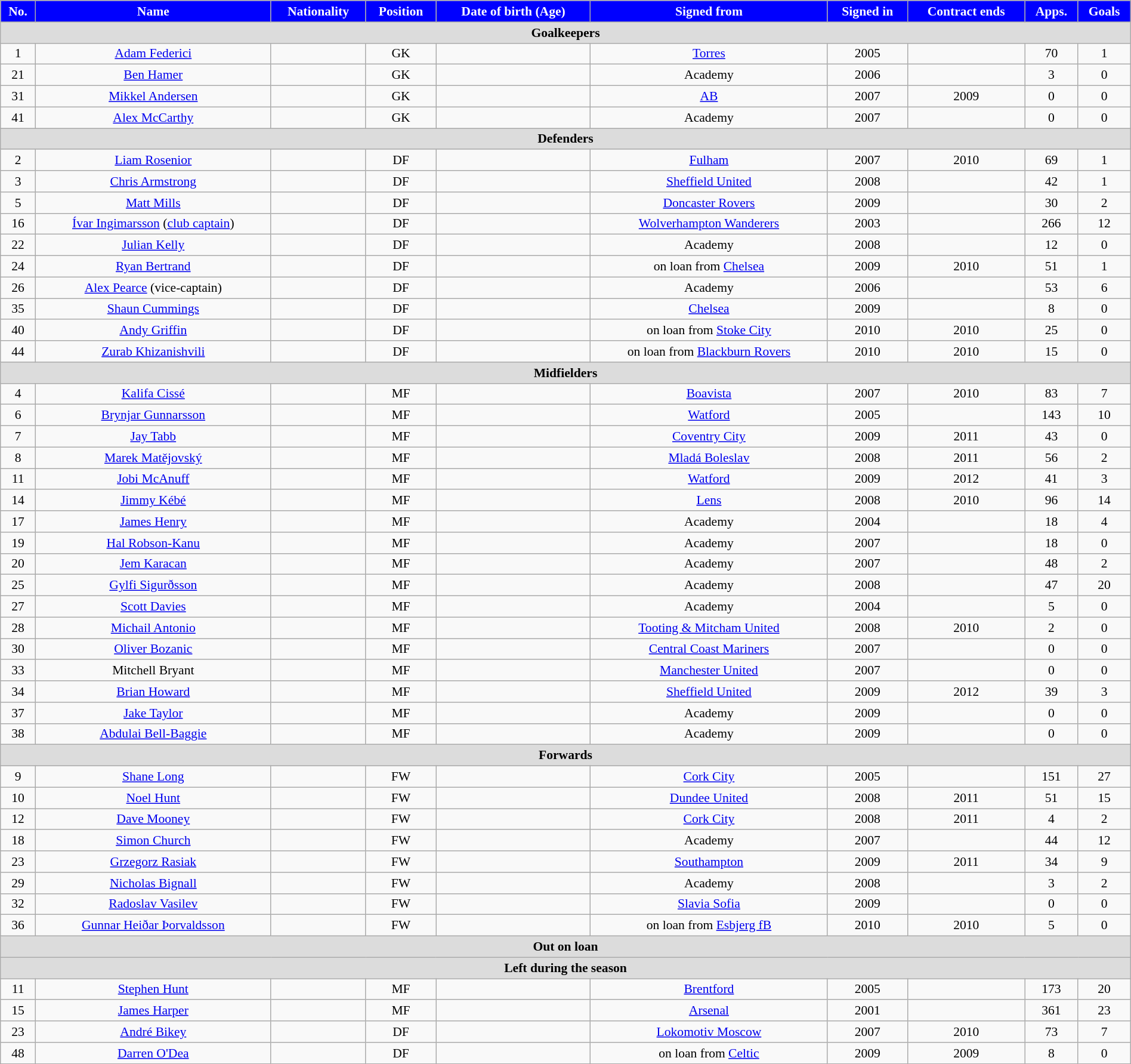<table class="wikitable"  style="text-align:center; font-size:90%; width:100%;">
<tr>
<th style="background:#00f; color:white; text-align:center;">No.</th>
<th style="background:#00f; color:white; text-align:center;">Name</th>
<th style="background:#00f; color:white; text-align:center;">Nationality</th>
<th style="background:#00f; color:white; text-align:center;">Position</th>
<th style="background:#00f; color:white; text-align:center;">Date of birth (Age)</th>
<th style="background:#00f; color:white; text-align:center;">Signed from</th>
<th style="background:#00f; color:white; text-align:center;">Signed in</th>
<th style="background:#00f; color:white; text-align:center;">Contract ends</th>
<th style="background:#00f; color:white; text-align:center;">Apps.</th>
<th style="background:#00f; color:white; text-align:center;">Goals</th>
</tr>
<tr>
<th colspan="11"  style="background:#dcdcdc; text-align:center;">Goalkeepers</th>
</tr>
<tr>
<td>1</td>
<td><a href='#'>Adam Federici</a></td>
<td></td>
<td>GK</td>
<td></td>
<td><a href='#'>Torres</a></td>
<td>2005</td>
<td></td>
<td>70</td>
<td>1</td>
</tr>
<tr>
<td>21</td>
<td><a href='#'>Ben Hamer</a></td>
<td></td>
<td>GK</td>
<td></td>
<td>Academy</td>
<td>2006</td>
<td></td>
<td>3</td>
<td>0</td>
</tr>
<tr>
<td>31</td>
<td><a href='#'>Mikkel Andersen</a></td>
<td></td>
<td>GK</td>
<td></td>
<td><a href='#'>AB</a></td>
<td>2007</td>
<td>2009</td>
<td>0</td>
<td>0</td>
</tr>
<tr>
<td>41</td>
<td><a href='#'>Alex McCarthy</a></td>
<td></td>
<td>GK</td>
<td></td>
<td>Academy</td>
<td>2007</td>
<td></td>
<td>0</td>
<td>0</td>
</tr>
<tr>
<th colspan="11"  style="background:#dcdcdc; text-align:center;">Defenders</th>
</tr>
<tr>
<td>2</td>
<td><a href='#'>Liam Rosenior</a></td>
<td></td>
<td>DF</td>
<td></td>
<td><a href='#'>Fulham</a></td>
<td>2007</td>
<td>2010</td>
<td>69</td>
<td>1</td>
</tr>
<tr>
<td>3</td>
<td><a href='#'>Chris Armstrong</a></td>
<td></td>
<td>DF</td>
<td></td>
<td><a href='#'>Sheffield United</a></td>
<td>2008</td>
<td></td>
<td>42</td>
<td>1</td>
</tr>
<tr>
<td>5</td>
<td><a href='#'>Matt Mills</a></td>
<td></td>
<td>DF</td>
<td></td>
<td><a href='#'>Doncaster Rovers</a></td>
<td>2009</td>
<td></td>
<td>30</td>
<td>2</td>
</tr>
<tr>
<td>16</td>
<td><a href='#'>Ívar Ingimarsson</a> (<a href='#'>club captain</a>)</td>
<td></td>
<td>DF</td>
<td></td>
<td><a href='#'>Wolverhampton Wanderers</a></td>
<td>2003</td>
<td></td>
<td>266</td>
<td>12</td>
</tr>
<tr>
<td>22</td>
<td><a href='#'>Julian Kelly</a></td>
<td></td>
<td>DF</td>
<td></td>
<td>Academy</td>
<td>2008</td>
<td></td>
<td>12</td>
<td>0</td>
</tr>
<tr>
<td>24</td>
<td><a href='#'>Ryan Bertrand</a></td>
<td></td>
<td>DF</td>
<td></td>
<td>on loan from <a href='#'>Chelsea</a></td>
<td>2009</td>
<td>2010</td>
<td>51</td>
<td>1</td>
</tr>
<tr>
<td>26</td>
<td><a href='#'>Alex Pearce</a> (vice-captain)</td>
<td></td>
<td>DF</td>
<td></td>
<td>Academy</td>
<td>2006</td>
<td></td>
<td>53</td>
<td>6</td>
</tr>
<tr>
<td>35</td>
<td><a href='#'>Shaun Cummings</a></td>
<td></td>
<td>DF</td>
<td></td>
<td><a href='#'>Chelsea</a></td>
<td>2009</td>
<td></td>
<td>8</td>
<td>0</td>
</tr>
<tr>
<td>40</td>
<td><a href='#'>Andy Griffin</a></td>
<td></td>
<td>DF</td>
<td></td>
<td>on loan from <a href='#'>Stoke City</a></td>
<td>2010</td>
<td>2010</td>
<td>25</td>
<td>0</td>
</tr>
<tr>
<td>44</td>
<td><a href='#'>Zurab Khizanishvili</a></td>
<td></td>
<td>DF</td>
<td></td>
<td>on loan from <a href='#'>Blackburn Rovers</a></td>
<td>2010</td>
<td>2010</td>
<td>15</td>
<td>0</td>
</tr>
<tr>
<th colspan="11"  style="background:#dcdcdc; text-align:center;">Midfielders</th>
</tr>
<tr>
<td>4</td>
<td><a href='#'>Kalifa Cissé</a></td>
<td></td>
<td>MF</td>
<td></td>
<td><a href='#'>Boavista</a></td>
<td>2007</td>
<td>2010</td>
<td>83</td>
<td>7</td>
</tr>
<tr>
<td>6</td>
<td><a href='#'>Brynjar Gunnarsson</a></td>
<td></td>
<td>MF</td>
<td></td>
<td><a href='#'>Watford</a></td>
<td>2005</td>
<td></td>
<td>143</td>
<td>10</td>
</tr>
<tr>
<td>7</td>
<td><a href='#'>Jay Tabb</a></td>
<td></td>
<td>MF</td>
<td></td>
<td><a href='#'>Coventry City</a></td>
<td>2009</td>
<td>2011</td>
<td>43</td>
<td>0</td>
</tr>
<tr>
<td>8</td>
<td><a href='#'>Marek Matějovský</a></td>
<td></td>
<td>MF</td>
<td></td>
<td><a href='#'>Mladá Boleslav</a></td>
<td>2008</td>
<td>2011</td>
<td>56</td>
<td>2</td>
</tr>
<tr>
<td>11</td>
<td><a href='#'>Jobi McAnuff</a></td>
<td></td>
<td>MF</td>
<td></td>
<td><a href='#'>Watford</a></td>
<td>2009</td>
<td>2012</td>
<td>41</td>
<td>3</td>
</tr>
<tr>
<td>14</td>
<td><a href='#'>Jimmy Kébé</a></td>
<td></td>
<td>MF</td>
<td></td>
<td><a href='#'>Lens</a></td>
<td>2008</td>
<td>2010</td>
<td>96</td>
<td>14</td>
</tr>
<tr>
<td>17</td>
<td><a href='#'>James Henry</a></td>
<td></td>
<td>MF</td>
<td></td>
<td>Academy</td>
<td>2004</td>
<td></td>
<td>18</td>
<td>4</td>
</tr>
<tr>
<td>19</td>
<td><a href='#'>Hal Robson-Kanu</a></td>
<td></td>
<td>MF</td>
<td></td>
<td>Academy</td>
<td>2007</td>
<td></td>
<td>18</td>
<td>0</td>
</tr>
<tr>
<td>20</td>
<td><a href='#'>Jem Karacan</a></td>
<td></td>
<td>MF</td>
<td></td>
<td>Academy</td>
<td>2007</td>
<td></td>
<td>48</td>
<td>2</td>
</tr>
<tr>
<td>25</td>
<td><a href='#'>Gylfi Sigurðsson</a></td>
<td></td>
<td>MF</td>
<td></td>
<td>Academy</td>
<td>2008</td>
<td></td>
<td>47</td>
<td>20</td>
</tr>
<tr>
<td>27</td>
<td><a href='#'>Scott Davies</a></td>
<td></td>
<td>MF</td>
<td></td>
<td>Academy</td>
<td>2004</td>
<td></td>
<td>5</td>
<td>0</td>
</tr>
<tr>
<td>28</td>
<td><a href='#'>Michail Antonio</a></td>
<td></td>
<td>MF</td>
<td></td>
<td><a href='#'>Tooting & Mitcham United</a></td>
<td>2008</td>
<td>2010</td>
<td>2</td>
<td>0</td>
</tr>
<tr>
<td>30</td>
<td><a href='#'>Oliver Bozanic</a></td>
<td></td>
<td>MF</td>
<td></td>
<td><a href='#'>Central Coast Mariners</a></td>
<td>2007</td>
<td></td>
<td>0</td>
<td>0</td>
</tr>
<tr>
<td>33</td>
<td>Mitchell Bryant</td>
<td></td>
<td>MF</td>
<td></td>
<td><a href='#'>Manchester United</a></td>
<td>2007</td>
<td></td>
<td>0</td>
<td>0</td>
</tr>
<tr>
<td>34</td>
<td><a href='#'>Brian Howard</a></td>
<td></td>
<td>MF</td>
<td></td>
<td><a href='#'>Sheffield United</a></td>
<td>2009</td>
<td>2012</td>
<td>39</td>
<td>3</td>
</tr>
<tr>
<td>37</td>
<td><a href='#'>Jake Taylor</a></td>
<td></td>
<td>MF</td>
<td></td>
<td>Academy</td>
<td>2009</td>
<td></td>
<td>0</td>
<td>0</td>
</tr>
<tr>
<td>38</td>
<td><a href='#'>Abdulai Bell-Baggie</a></td>
<td></td>
<td>MF</td>
<td></td>
<td>Academy</td>
<td>2009</td>
<td></td>
<td>0</td>
<td>0</td>
</tr>
<tr>
<th colspan="11"  style="background:#dcdcdc; text-align:center;">Forwards</th>
</tr>
<tr>
<td>9</td>
<td><a href='#'>Shane Long</a></td>
<td></td>
<td>FW</td>
<td></td>
<td><a href='#'>Cork City</a></td>
<td>2005</td>
<td></td>
<td>151</td>
<td>27</td>
</tr>
<tr>
<td>10</td>
<td><a href='#'>Noel Hunt</a></td>
<td></td>
<td>FW</td>
<td></td>
<td><a href='#'>Dundee United</a></td>
<td>2008</td>
<td>2011</td>
<td>51</td>
<td>15</td>
</tr>
<tr>
<td>12</td>
<td><a href='#'>Dave Mooney</a></td>
<td></td>
<td>FW</td>
<td></td>
<td><a href='#'>Cork City</a></td>
<td>2008</td>
<td>2011</td>
<td>4</td>
<td>2</td>
</tr>
<tr>
<td>18</td>
<td><a href='#'>Simon Church</a></td>
<td></td>
<td>FW</td>
<td></td>
<td>Academy</td>
<td>2007</td>
<td></td>
<td>44</td>
<td>12</td>
</tr>
<tr>
<td>23</td>
<td><a href='#'>Grzegorz Rasiak</a></td>
<td></td>
<td>FW</td>
<td></td>
<td><a href='#'>Southampton</a></td>
<td>2009</td>
<td>2011</td>
<td>34</td>
<td>9</td>
</tr>
<tr>
<td>29</td>
<td><a href='#'>Nicholas Bignall</a></td>
<td></td>
<td>FW</td>
<td></td>
<td>Academy</td>
<td>2008</td>
<td></td>
<td>3</td>
<td>2</td>
</tr>
<tr>
<td>32</td>
<td><a href='#'>Radoslav Vasilev</a></td>
<td></td>
<td>FW</td>
<td></td>
<td><a href='#'>Slavia Sofia</a></td>
<td>2009</td>
<td></td>
<td>0</td>
<td>0</td>
</tr>
<tr>
<td>36</td>
<td><a href='#'>Gunnar Heiðar Þorvaldsson</a></td>
<td></td>
<td>FW</td>
<td></td>
<td>on loan from <a href='#'>Esbjerg fB</a></td>
<td>2010</td>
<td>2010</td>
<td>5</td>
<td>0</td>
</tr>
<tr>
<th colspan="11"  style="background:#dcdcdc; text-align:center;">Out on loan</th>
</tr>
<tr>
<th colspan="11"  style="background:#dcdcdc; text-align:center;">Left during the season</th>
</tr>
<tr>
<td>11</td>
<td><a href='#'>Stephen Hunt</a></td>
<td></td>
<td>MF</td>
<td></td>
<td><a href='#'>Brentford</a></td>
<td>2005</td>
<td></td>
<td>173</td>
<td>20</td>
</tr>
<tr>
<td>15</td>
<td><a href='#'>James Harper</a></td>
<td></td>
<td>MF</td>
<td></td>
<td><a href='#'>Arsenal</a></td>
<td>2001</td>
<td></td>
<td>361</td>
<td>23</td>
</tr>
<tr>
<td>23</td>
<td><a href='#'>André Bikey</a></td>
<td></td>
<td>DF</td>
<td></td>
<td><a href='#'>Lokomotiv Moscow</a></td>
<td>2007 </td>
<td>2010</td>
<td>73</td>
<td>7</td>
</tr>
<tr>
<td>48</td>
<td><a href='#'>Darren O'Dea</a></td>
<td></td>
<td>DF</td>
<td></td>
<td>on loan from <a href='#'>Celtic</a></td>
<td>2009</td>
<td>2009</td>
<td>8</td>
<td>0</td>
</tr>
</table>
